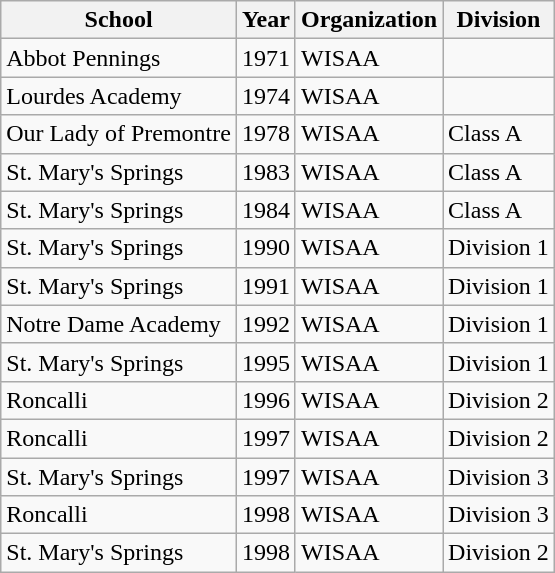<table class="wikitable">
<tr>
<th>School</th>
<th>Year</th>
<th>Organization</th>
<th>Division</th>
</tr>
<tr>
<td>Abbot Pennings</td>
<td>1971</td>
<td>WISAA</td>
<td></td>
</tr>
<tr>
<td>Lourdes Academy</td>
<td>1974</td>
<td>WISAA</td>
<td></td>
</tr>
<tr>
<td>Our Lady of Premontre</td>
<td>1978</td>
<td>WISAA</td>
<td>Class A</td>
</tr>
<tr>
<td>St. Mary's Springs</td>
<td>1983</td>
<td>WISAA</td>
<td>Class A</td>
</tr>
<tr>
<td>St. Mary's Springs</td>
<td>1984</td>
<td>WISAA</td>
<td>Class A</td>
</tr>
<tr>
<td>St. Mary's Springs</td>
<td>1990</td>
<td>WISAA</td>
<td>Division 1</td>
</tr>
<tr>
<td>St. Mary's Springs</td>
<td>1991</td>
<td>WISAA</td>
<td>Division 1</td>
</tr>
<tr>
<td>Notre Dame Academy</td>
<td>1992</td>
<td>WISAA</td>
<td>Division 1</td>
</tr>
<tr>
<td>St. Mary's Springs</td>
<td>1995</td>
<td>WISAA</td>
<td>Division 1</td>
</tr>
<tr>
<td>Roncalli</td>
<td>1996</td>
<td>WISAA</td>
<td>Division 2</td>
</tr>
<tr>
<td>Roncalli</td>
<td>1997</td>
<td>WISAA</td>
<td>Division 2</td>
</tr>
<tr>
<td>St. Mary's Springs</td>
<td>1997</td>
<td>WISAA</td>
<td>Division 3</td>
</tr>
<tr>
<td>Roncalli</td>
<td>1998</td>
<td>WISAA</td>
<td>Division 3</td>
</tr>
<tr>
<td>St. Mary's Springs</td>
<td>1998</td>
<td>WISAA</td>
<td>Division 2</td>
</tr>
</table>
